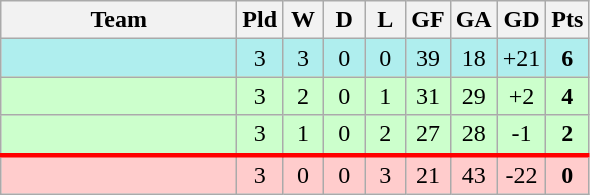<table class="wikitable" style="text-align:center;">
<tr>
<th width=150>Team</th>
<th width=20>Pld</th>
<th width=20>W</th>
<th width=20>D</th>
<th width=20>L</th>
<th width=20>GF</th>
<th width=20>GA</th>
<th width=20>GD</th>
<th width=20>Pts</th>
</tr>
<tr bgcolor="#afeeee">
<td align="left"></td>
<td>3</td>
<td>3</td>
<td>0</td>
<td>0</td>
<td>39</td>
<td>18</td>
<td>+21</td>
<td><strong>6</strong></td>
</tr>
<tr bgcolor="#ccffcc">
<td align="left"></td>
<td>3</td>
<td>2</td>
<td>0</td>
<td>1</td>
<td>31</td>
<td>29</td>
<td>+2</td>
<td><strong>4</strong></td>
</tr>
<tr bgcolor="#ccffcc" style ="border-bottom:3px solid red;">
<td align="left"></td>
<td>3</td>
<td>1</td>
<td>0</td>
<td>2</td>
<td>27</td>
<td>28</td>
<td>-1</td>
<td><strong>2</strong></td>
</tr>
<tr bgcolor="#ffcccc">
<td align="left"></td>
<td>3</td>
<td>0</td>
<td>0</td>
<td>3</td>
<td>21</td>
<td>43</td>
<td>-22</td>
<td><strong>0</strong></td>
</tr>
</table>
